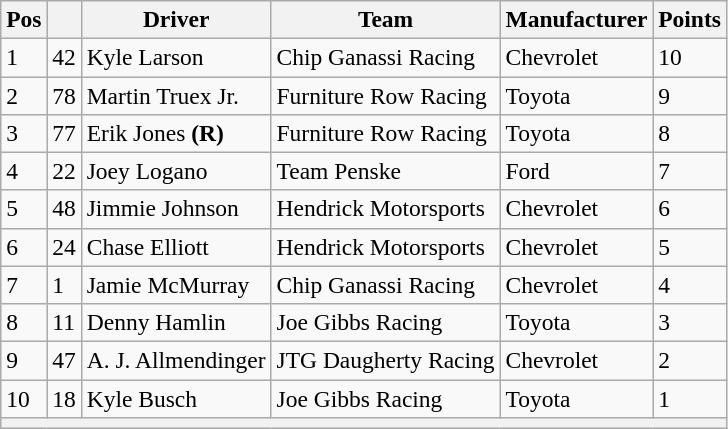<table class="wikitable" style="font-size:98%">
<tr>
<th>Pos</th>
<th></th>
<th>Driver</th>
<th>Team</th>
<th>Manufacturer</th>
<th>Points</th>
</tr>
<tr>
<td>1</td>
<td>42</td>
<td>Kyle Larson</td>
<td>Chip Ganassi Racing</td>
<td>Chevrolet</td>
<td>10</td>
</tr>
<tr>
<td>2</td>
<td>78</td>
<td>Martin Truex Jr.</td>
<td>Furniture Row Racing</td>
<td>Toyota</td>
<td>9</td>
</tr>
<tr>
<td>3</td>
<td>77</td>
<td>Erik Jones <strong>(R)</strong></td>
<td>Furniture Row Racing</td>
<td>Toyota</td>
<td>8</td>
</tr>
<tr>
<td>4</td>
<td>22</td>
<td>Joey Logano</td>
<td>Team Penske</td>
<td>Ford</td>
<td>7</td>
</tr>
<tr>
<td>5</td>
<td>48</td>
<td>Jimmie Johnson</td>
<td>Hendrick Motorsports</td>
<td>Chevrolet</td>
<td>6</td>
</tr>
<tr>
<td>6</td>
<td>24</td>
<td>Chase Elliott</td>
<td>Hendrick Motorsports</td>
<td>Chevrolet</td>
<td>5</td>
</tr>
<tr>
<td>7</td>
<td>1</td>
<td>Jamie McMurray</td>
<td>Chip Ganassi Racing</td>
<td>Chevrolet</td>
<td>4</td>
</tr>
<tr>
<td>8</td>
<td>11</td>
<td>Denny Hamlin</td>
<td>Joe Gibbs Racing</td>
<td>Toyota</td>
<td>3</td>
</tr>
<tr>
<td>9</td>
<td>47</td>
<td>A. J. Allmendinger</td>
<td>JTG Daugherty Racing</td>
<td>Chevrolet</td>
<td>2</td>
</tr>
<tr>
<td>10</td>
<td>18</td>
<td>Kyle Busch</td>
<td>Joe Gibbs Racing</td>
<td>Toyota</td>
<td>1</td>
</tr>
<tr>
<th colspan="6"></th>
</tr>
</table>
